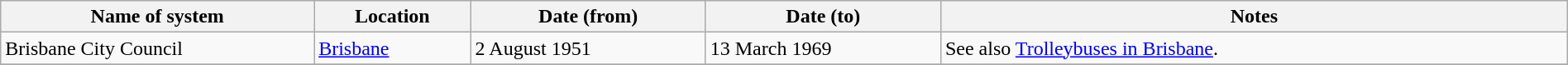<table class="wikitable" width=100%>
<tr>
<th width=20%>Name of system</th>
<th width=10%>Location</th>
<th width=15%>Date (from)</th>
<th width=15%>Date (to)</th>
<th width=405%>Notes</th>
</tr>
<tr>
<td>Brisbane City Council</td>
<td><a href='#'>Brisbane</a></td>
<td>2 August 1951</td>
<td>13 March 1969</td>
<td>See also <a href='#'>Trolleybuses in Brisbane</a>.</td>
</tr>
<tr>
</tr>
</table>
